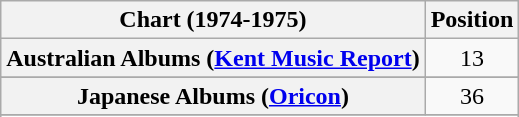<table class="wikitable sortable plainrowheaders" style="text-align:center">
<tr>
<th scope="col">Chart (1974-1975)</th>
<th scope="col">Position</th>
</tr>
<tr>
<th scope="row">Australian Albums (<a href='#'>Kent Music Report</a>)</th>
<td>13</td>
</tr>
<tr>
</tr>
<tr>
<th scope="row">Japanese Albums (<a href='#'>Oricon</a>)</th>
<td align="center">36</td>
</tr>
<tr>
</tr>
<tr>
</tr>
</table>
